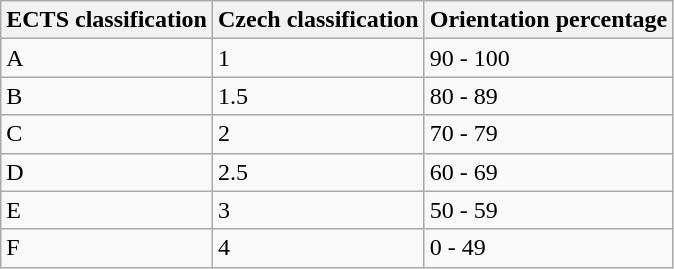<table class="wikitable">
<tr>
<th>ECTS classification</th>
<th>Czech classification</th>
<th>Orientation percentage</th>
</tr>
<tr>
<td>A</td>
<td>1</td>
<td>90 - 100</td>
</tr>
<tr>
<td>B</td>
<td>1.5</td>
<td>80 - 89</td>
</tr>
<tr>
<td>C</td>
<td>2</td>
<td>70 - 79</td>
</tr>
<tr>
<td>D</td>
<td>2.5</td>
<td>60 - 69</td>
</tr>
<tr>
<td>E</td>
<td>3</td>
<td>50 - 59</td>
</tr>
<tr>
<td>F</td>
<td>4</td>
<td>0 - 49</td>
</tr>
</table>
